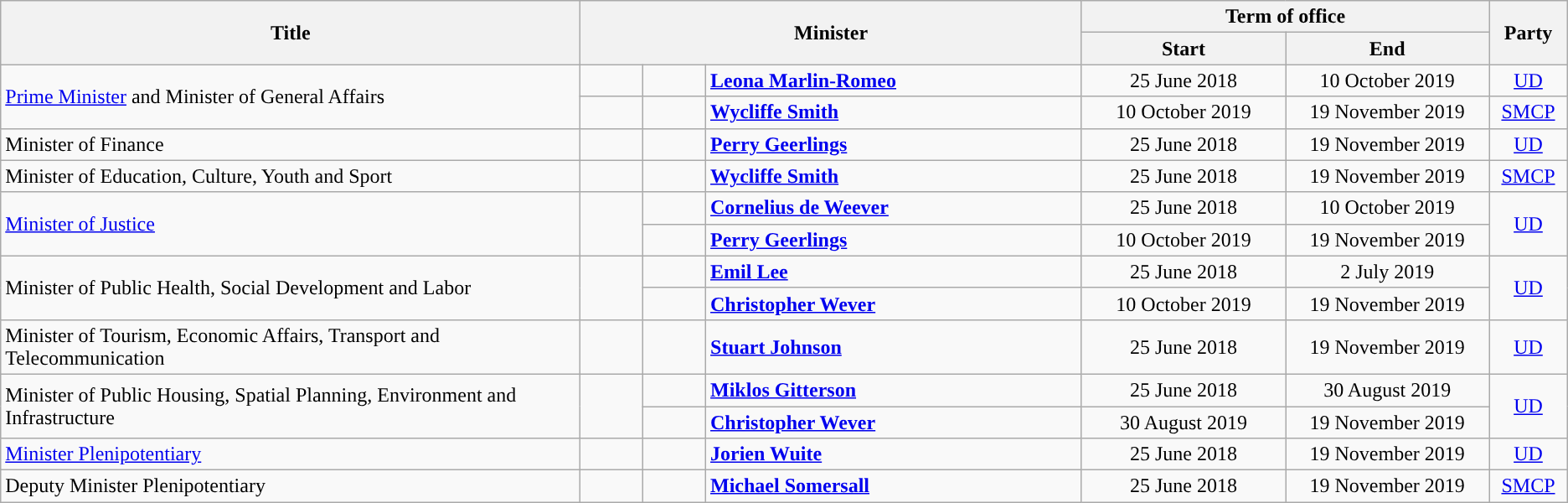<table class="wikitable sortable" style="text-align:left">
<tr>
<th rowspan="2" width="37%">Title</th>
<th colspan="3" rowspan="2">Minister</th>
<th colspan="2">Term of office</th>
<th rowspan="2" width="5%">Party</th>
</tr>
<tr>
<th width="13%" data-sort-type=date>Start</th>
<th width="13%" data-sort-type=date>End</th>
</tr>
<tr>
<td rowspan="2"><a href='#'>Prime Minister</a> and Minister of General Affairs</td>
<td style="background:"></td>
<td></td>
<td width="24%"><strong><a href='#'>Leona Marlin-Romeo</a></strong></td>
<td style="text-align:center">25 June 2018</td>
<td style="text-align:center">10 October 2019</td>
<td style="text-align:center"><a href='#'>UD</a></td>
</tr>
<tr>
<td style="background:"></td>
<td></td>
<td width="24%"><strong><a href='#'>Wycliffe Smith</a></strong></td>
<td style="text-align:center">10 October 2019</td>
<td style="text-align:center">19 November 2019</td>
<td style="text-align:center"><a href='#'>SMCP</a></td>
</tr>
<tr>
<td>Minister of Finance</td>
<td style="background:"></td>
<td></td>
<td width="24%"><strong><a href='#'>Perry Geerlings</a></strong></td>
<td style="text-align:center">25 June 2018</td>
<td style="text-align:center">19 November 2019</td>
<td style="text-align:center"><a href='#'>UD</a></td>
</tr>
<tr>
<td>Minister of Education, Culture, Youth and Sport</td>
<td style="background:"></td>
<td></td>
<td width="24%"><strong><a href='#'>Wycliffe Smith</a></strong></td>
<td style="text-align:center">25 June 2018</td>
<td style="text-align:center">19 November 2019</td>
<td style="text-align:center"><a href='#'>SMCP</a></td>
</tr>
<tr>
<td rowspan="2"><a href='#'>Minister of Justice</a></td>
<td rowspan="2" style="background:"></td>
<td></td>
<td width="24%"><strong><a href='#'>Cornelius de Weever</a></strong></td>
<td style="text-align:center">25 June 2018</td>
<td style="text-align:center">10 October 2019</td>
<td rowspan="2" style="text-align:center"><a href='#'>UD</a></td>
</tr>
<tr>
<td></td>
<td width="24%"><strong><a href='#'>Perry Geerlings</a></strong></td>
<td style="text-align:center">10 October 2019</td>
<td style="text-align:center">19 November 2019</td>
</tr>
<tr>
<td rowspan="2">Minister of Public Health, Social Development and Labor</td>
<td rowspan="2" style="background:"></td>
<td></td>
<td width="24%"><strong><a href='#'>Emil Lee</a></strong></td>
<td style="text-align:center">25 June 2018</td>
<td style="text-align:center">2 July 2019</td>
<td rowspan="2" style="text-align:center"><a href='#'>UD</a></td>
</tr>
<tr>
<td></td>
<td width="24%"><strong><a href='#'>Christopher Wever</a></strong></td>
<td style="text-align:center">10 October 2019</td>
<td style="text-align:center">19 November 2019</td>
</tr>
<tr>
<td>Minister of Tourism, Economic Affairs, Transport and Telecommunication</td>
<td style="background:"></td>
<td></td>
<td width="24%"><strong><a href='#'>Stuart Johnson</a></strong></td>
<td style="text-align:center">25 June 2018</td>
<td style="text-align:center">19 November 2019</td>
<td style="text-align:center"><a href='#'>UD</a></td>
</tr>
<tr>
<td rowspan="2">Minister of Public Housing, Spatial Planning, Environment and Infrastructure</td>
<td rowspan="2" style="background:"></td>
<td></td>
<td width="24%"><strong><a href='#'>Miklos Gitterson</a></strong></td>
<td style="text-align:center">25 June 2018</td>
<td style="text-align:center">30 August 2019</td>
<td rowspan="2" style="text-align:center"><a href='#'>UD</a></td>
</tr>
<tr>
<td></td>
<td width="24%"><strong><a href='#'>Christopher Wever</a></strong></td>
<td style="text-align:center">30 August 2019</td>
<td style="text-align:center">19 November 2019</td>
</tr>
<tr>
<td><a href='#'>Minister Plenipotentiary</a></td>
<td style="background:"></td>
<td></td>
<td width="24%"><strong><a href='#'>Jorien Wuite</a></strong></td>
<td style="text-align:center">25 June 2018</td>
<td style="text-align:center">19 November 2019</td>
<td style="text-align:center"><a href='#'>UD</a></td>
</tr>
<tr>
<td>Deputy Minister Plenipotentiary</td>
<td style="background:"></td>
<td></td>
<td width="24%"><strong><a href='#'>Michael Somersall</a></strong></td>
<td style="text-align:center">25 June 2018</td>
<td style="text-align:center">19 November 2019</td>
<td style="text-align:center"><a href='#'>SMCP</a></td>
</tr>
</table>
